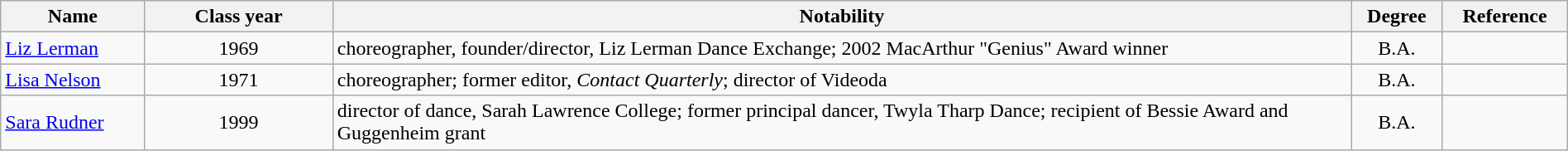<table class="wikitable sortable" style="width:100%">
<tr>
<th style="width:*;">Name</th>
<th style="width:12%;">Class year</th>
<th style="width:65%;" class="unsortable">Notability</th>
<th>Degree</th>
<th>Reference</th>
</tr>
<tr>
<td><a href='#'>Liz Lerman</a></td>
<td style="text-align:center;">1969</td>
<td>choreographer, founder/director, Liz Lerman Dance Exchange; 2002 MacArthur "Genius" Award winner</td>
<td style="text-align:center;">B.A.</td>
<td></td>
</tr>
<tr>
<td><a href='#'>Lisa Nelson</a></td>
<td style="text-align:center;">1971</td>
<td>choreographer; former editor, <em>Contact Quarterly</em>; director of Videoda</td>
<td style="text-align:center;">B.A.</td>
<td></td>
</tr>
<tr>
<td><a href='#'>Sara Rudner</a></td>
<td style="text-align:center;">1999</td>
<td>director of dance, Sarah Lawrence College; former principal dancer, Twyla Tharp Dance; recipient of Bessie Award and Guggenheim grant</td>
<td style="text-align:center;">B.A.</td>
<td></td>
</tr>
</table>
